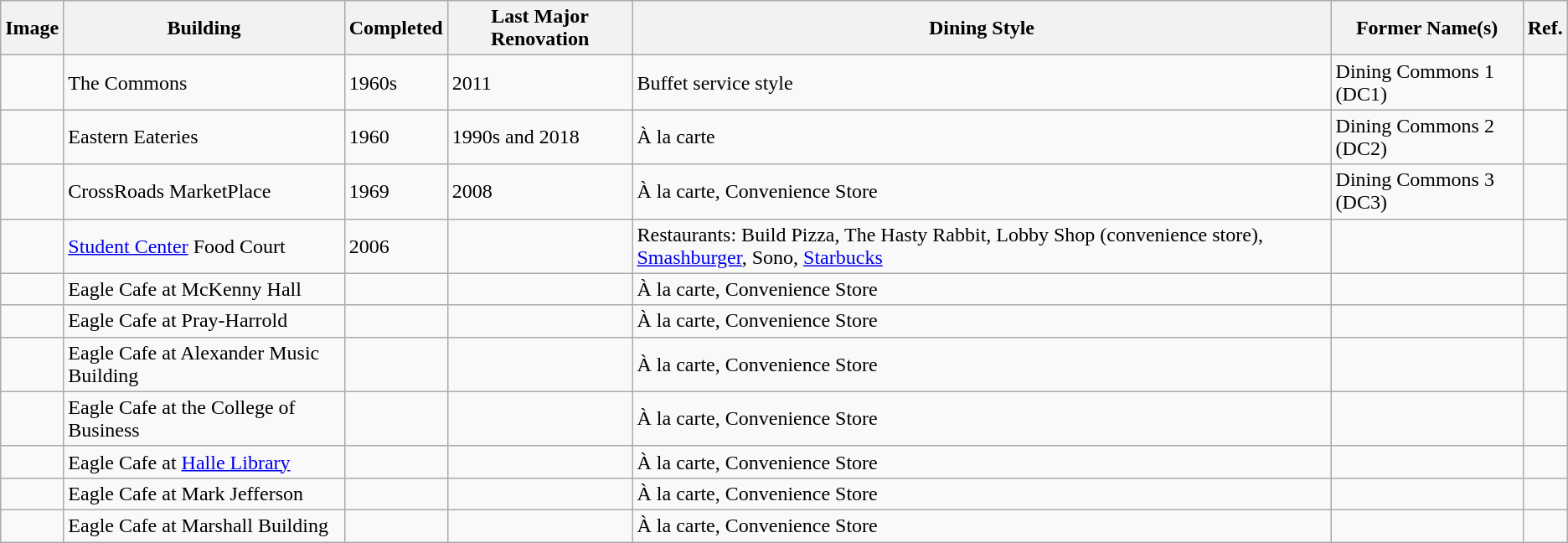<table class="wikitable sortable">
<tr>
<th class="unsortable">Image</th>
<th>Building</th>
<th>Completed</th>
<th>Last Major Renovation</th>
<th>Dining Style</th>
<th>Former Name(s)</th>
<th>Ref.</th>
</tr>
<tr>
<td></td>
<td>The Commons</td>
<td>1960s</td>
<td>2011</td>
<td>Buffet service style</td>
<td>Dining Commons 1 (DC1)</td>
<td></td>
</tr>
<tr>
<td></td>
<td>Eastern Eateries</td>
<td>1960</td>
<td>1990s and 2018</td>
<td>À la carte</td>
<td>Dining Commons 2 (DC2)</td>
<td></td>
</tr>
<tr>
<td></td>
<td>CrossRoads MarketPlace</td>
<td>1969</td>
<td>2008</td>
<td>À la carte, Convenience Store</td>
<td>Dining Commons 3 (DC3)</td>
<td></td>
</tr>
<tr>
<td></td>
<td><a href='#'>Student Center</a> Food Court</td>
<td>2006</td>
<td></td>
<td>Restaurants: Build Pizza, The Hasty Rabbit, Lobby Shop (convenience store), <a href='#'>Smashburger</a>, Sono, <a href='#'>Starbucks</a></td>
<td></td>
<td></td>
</tr>
<tr>
<td></td>
<td>Eagle Cafe at McKenny Hall</td>
<td></td>
<td></td>
<td>À la carte, Convenience Store</td>
<td></td>
<td></td>
</tr>
<tr>
<td></td>
<td>Eagle Cafe at Pray-Harrold</td>
<td></td>
<td></td>
<td>À la carte, Convenience Store</td>
<td></td>
<td></td>
</tr>
<tr>
<td></td>
<td>Eagle Cafe at Alexander Music Building</td>
<td></td>
<td></td>
<td>À la carte, Convenience Store</td>
<td></td>
<td></td>
</tr>
<tr>
<td></td>
<td>Eagle Cafe at the College of Business</td>
<td></td>
<td></td>
<td>À la carte, Convenience Store</td>
<td></td>
<td></td>
</tr>
<tr>
<td></td>
<td>Eagle Cafe at <a href='#'>Halle Library</a></td>
<td></td>
<td></td>
<td>À la carte, Convenience Store</td>
<td></td>
<td></td>
</tr>
<tr>
<td></td>
<td>Eagle Cafe at Mark Jefferson</td>
<td></td>
<td></td>
<td>À la carte, Convenience Store</td>
<td></td>
<td></td>
</tr>
<tr>
<td></td>
<td>Eagle Cafe at Marshall Building</td>
<td></td>
<td></td>
<td>À la carte, Convenience Store</td>
<td></td>
<td></td>
</tr>
</table>
